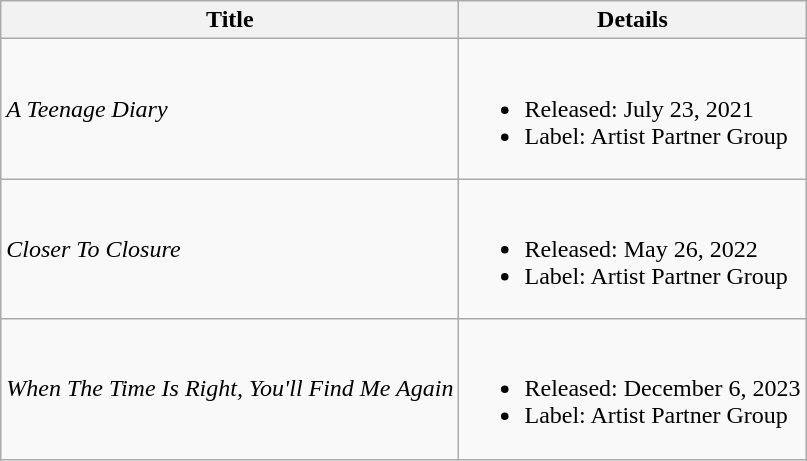<table class="wikitable">
<tr>
<th rowspan="1">Title</th>
<th rowspan="1">Details</th>
</tr>
<tr>
<td><em>A Teenage Diary</em></td>
<td><br><ul><li>Released: July 23, 2021</li><li>Label: Artist Partner Group</li></ul></td>
</tr>
<tr>
<td><em>Closer To Closure</em></td>
<td><br><ul><li>Released: May 26, 2022</li><li>Label: Artist Partner Group</li></ul></td>
</tr>
<tr>
<td><em>When The Time Is Right, You'll Find Me Again</em></td>
<td><br><ul><li>Released: December 6, 2023</li><li>Label: Artist Partner Group</li></ul></td>
</tr>
</table>
